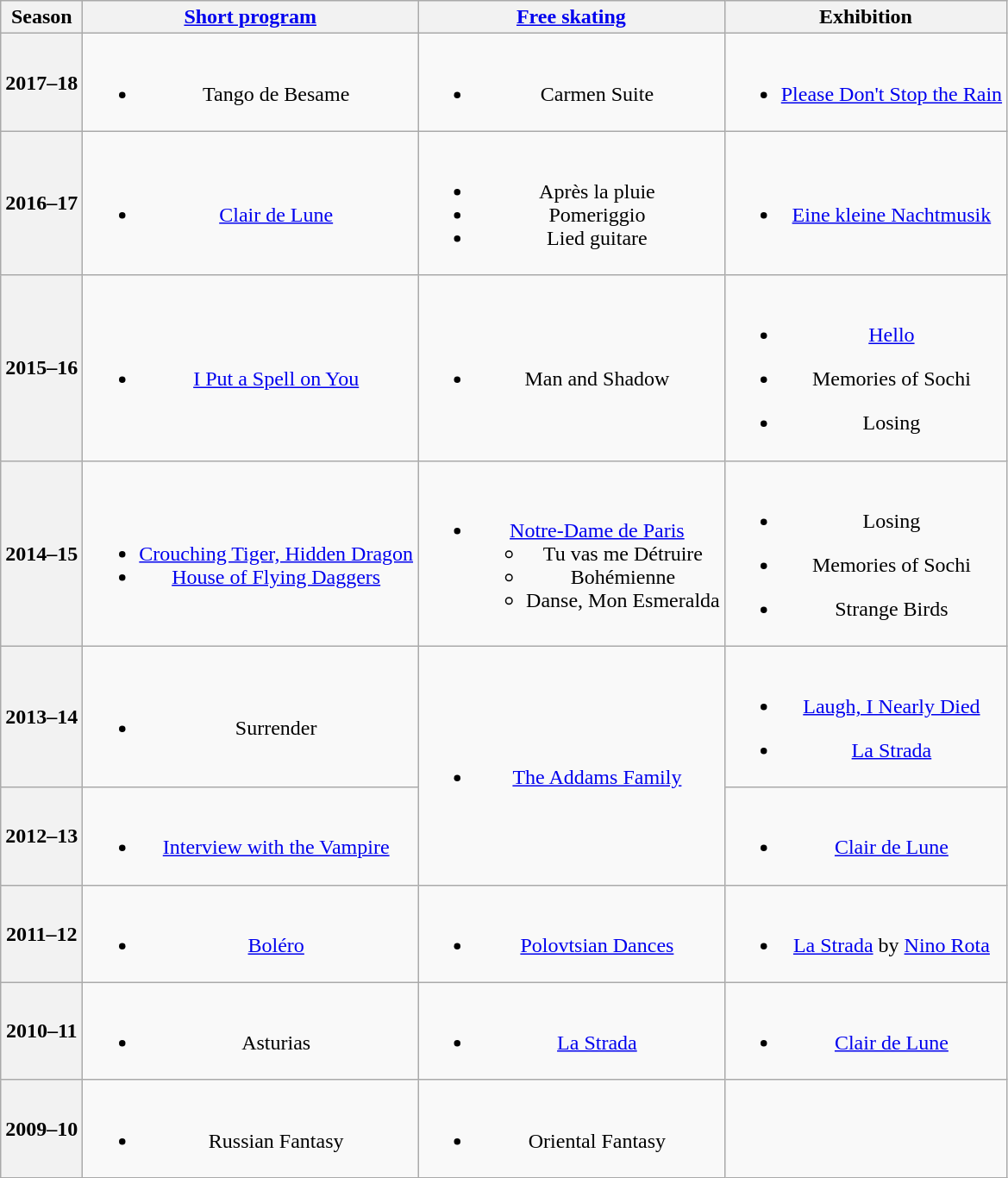<table class="wikitable" style="text-align:center">
<tr>
<th>Season</th>
<th><a href='#'>Short program</a></th>
<th><a href='#'>Free skating</a></th>
<th>Exhibition</th>
</tr>
<tr>
<th>2017–18 <br> </th>
<td><br><ul><li>Tango de Besame <br></li></ul></td>
<td><br><ul><li>Carmen Suite</li></ul></td>
<td><br><ul><li><a href='#'>Please Don't Stop the Rain</a> <br></li></ul></td>
</tr>
<tr>
<th>2016–17 <br> </th>
<td><br><ul><li><a href='#'>Clair de Lune</a> <br></li></ul></td>
<td><br><ul><li>Après la pluie</li><li>Pomeriggio</li><li>Lied guitare <br></li></ul></td>
<td><br><ul><li><a href='#'>Eine kleine Nachtmusik</a> <br></li></ul></td>
</tr>
<tr>
<th>2015–16 <br> </th>
<td><br><ul><li><a href='#'>I Put a Spell on You</a> <br></li></ul></td>
<td><br><ul><li>Man and Shadow <br></li></ul></td>
<td><br><ul><li><a href='#'>Hello</a> <br></li></ul><ul><li>Memories of Sochi</li></ul><ul><li>Losing <br></li></ul></td>
</tr>
<tr>
<th>2014–15 <br> </th>
<td><br><ul><li><a href='#'>Crouching Tiger, Hidden Dragon</a> <br></li><li><a href='#'>House of Flying Daggers</a> <br></li></ul></td>
<td><br><ul><li><a href='#'>Notre-Dame de Paris</a> <br><ul><li>Tu vas me Détruire <br></li><li>Bohémienne <br></li><li>Danse, Mon Esmeralda <br></li></ul></li></ul></td>
<td><br><ul><li>Losing <br></li></ul><ul><li>Memories of Sochi</li></ul><ul><li>Strange Birds <br></li></ul></td>
</tr>
<tr>
<th>2013–14 <br> </th>
<td><br><ul><li>Surrender <br></li></ul></td>
<td rowspan=2><br><ul><li><a href='#'>The Addams Family</a> <br></li></ul></td>
<td><br><ul><li><a href='#'>Laugh, I Nearly Died</a> <br></li></ul><ul><li><a href='#'>La Strada</a> <br></li></ul></td>
</tr>
<tr>
<th>2012–13 <br> </th>
<td><br><ul><li><a href='#'>Interview with the Vampire</a> <br></li></ul></td>
<td><br><ul><li><a href='#'>Clair de Lune</a> <br></li></ul></td>
</tr>
<tr>
<th>2011–12 <br> </th>
<td><br><ul><li><a href='#'>Boléro</a> <br></li></ul></td>
<td><br><ul><li><a href='#'>Polovtsian Dances</a> <br></li></ul></td>
<td><br><ul><li><a href='#'>La Strada</a> by <a href='#'>Nino Rota</a></li></ul></td>
</tr>
<tr>
<th>2010–11 <br> </th>
<td><br><ul><li>Asturias <br></li></ul></td>
<td><br><ul><li><a href='#'>La Strada</a> <br></li></ul></td>
<td><br><ul><li><a href='#'>Clair de Lune</a> <br></li></ul></td>
</tr>
<tr>
<th>2009–10 <br> </th>
<td><br><ul><li>Russian Fantasy <br></li></ul></td>
<td><br><ul><li>Oriental Fantasy <br></li></ul></td>
<td></td>
</tr>
</table>
